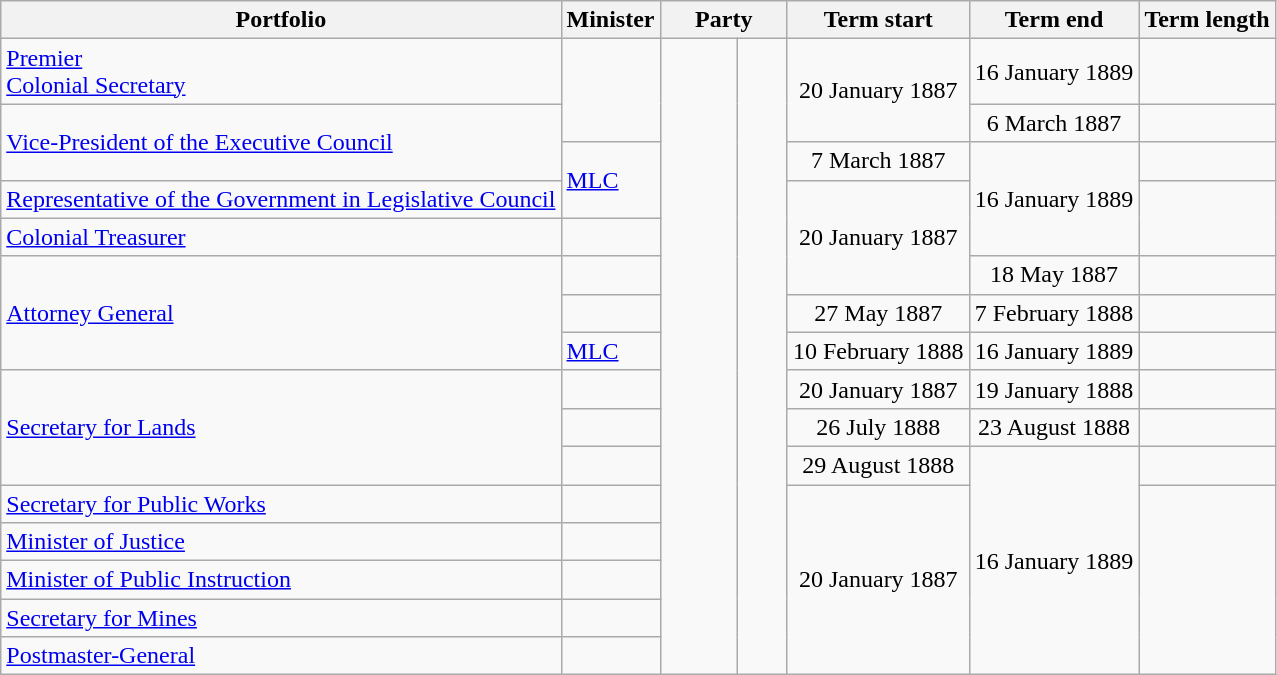<table class="wikitable sortable">
<tr>
<th>Portfolio</th>
<th>Minister</th>
<th colspan="2" width=10%>Party</th>
<th>Term start</th>
<th>Term end</th>
<th>Term length</th>
</tr>
<tr>
<td><a href='#'>Premier</a><br><a href='#'>Colonial Secretary</a></td>
<td rowspan="2"></td>
<td rowspan="16" > </td>
<td rowspan="16"></td>
<td rowspan="2" align="center">20 January 1887</td>
<td align="center">16 January 1889</td>
<td align="center"></td>
</tr>
<tr>
<td rowspan="2"><a href='#'>Vice-President of the Executive Council</a></td>
<td align="center">6 March 1887</td>
<td align="center"></td>
</tr>
<tr>
<td rowspan="2"> <a href='#'>MLC</a></td>
<td align="center">7 March 1887</td>
<td rowspan="3" align="center">16 January 1889</td>
<td align="center"></td>
</tr>
<tr>
<td><a href='#'>Representative of the Government in Legislative Council</a></td>
<td rowspan="3"align="center">20 January 1887</td>
<td rowspan="2" align="center"></td>
</tr>
<tr>
<td><a href='#'>Colonial Treasurer</a></td>
<td></td>
</tr>
<tr>
<td rowspan="3"><a href='#'>Attorney General</a></td>
<td></td>
<td align="center">18 May 1887</td>
<td align="center"></td>
</tr>
<tr>
<td></td>
<td align="center">27 May 1887</td>
<td align="center">7 February 1888</td>
<td align="center"></td>
</tr>
<tr>
<td> <a href='#'>MLC</a></td>
<td align="center">10 February 1888</td>
<td align="center">16 January 1889</td>
<td align="center"></td>
</tr>
<tr>
<td rowspan="3"><a href='#'>Secretary for Lands</a></td>
<td></td>
<td align="center">20 January 1887</td>
<td align="center">19 January 1888</td>
<td align="center"></td>
</tr>
<tr>
<td></td>
<td align="center">26 July 1888</td>
<td align="center">23 August 1888</td>
<td align="center"></td>
</tr>
<tr>
<td></td>
<td align="center">29 August 1888</td>
<td rowspan="6" align="center">16 January 1889</td>
<td align="center"></td>
</tr>
<tr>
<td><a href='#'>Secretary for Public Works</a></td>
<td></td>
<td rowspan="5" align="center">20 January 1887</td>
<td rowspan="5" align="center"></td>
</tr>
<tr>
<td><a href='#'>Minister of Justice</a></td>
<td></td>
</tr>
<tr>
<td><a href='#'>Minister of Public Instruction</a></td>
<td></td>
</tr>
<tr>
<td><a href='#'>Secretary for Mines</a></td>
<td></td>
</tr>
<tr>
<td><a href='#'>Postmaster-General</a></td>
<td></td>
</tr>
</table>
